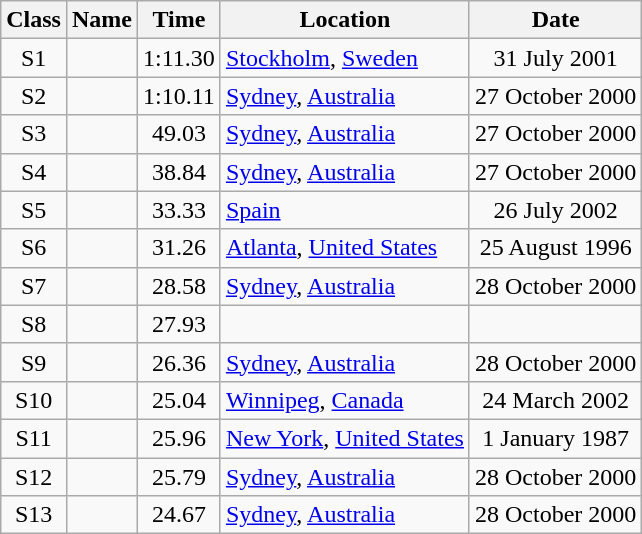<table class=wikitable style=text-align:center>
<tr>
<th>Class</th>
<th>Name</th>
<th>Time</th>
<th>Location</th>
<th>Date</th>
</tr>
<tr>
<td>S1</td>
<td align=left></td>
<td>1:11.30</td>
<td align=left><a href='#'>Stockholm</a>, <a href='#'>Sweden</a></td>
<td>31 July 2001</td>
</tr>
<tr>
<td>S2</td>
<td align=left></td>
<td>1:10.11</td>
<td align=left><a href='#'>Sydney</a>, <a href='#'>Australia</a></td>
<td>27 October 2000</td>
</tr>
<tr>
<td>S3</td>
<td align=left></td>
<td>49.03</td>
<td align=left><a href='#'>Sydney</a>, <a href='#'>Australia</a></td>
<td>27 October 2000</td>
</tr>
<tr>
<td>S4</td>
<td align=left></td>
<td>38.84</td>
<td align=left><a href='#'>Sydney</a>, <a href='#'>Australia</a></td>
<td>27 October 2000</td>
</tr>
<tr>
<td>S5</td>
<td align=left></td>
<td>33.33</td>
<td align=left><a href='#'>Spain</a></td>
<td>26 July 2002</td>
</tr>
<tr>
<td>S6</td>
<td align=left></td>
<td>31.26</td>
<td align=left><a href='#'>Atlanta</a>, <a href='#'>United States</a></td>
<td>25 August 1996</td>
</tr>
<tr>
<td>S7</td>
<td align=left></td>
<td>28.58</td>
<td align=left><a href='#'>Sydney</a>, <a href='#'>Australia</a></td>
<td>28 October 2000</td>
</tr>
<tr>
<td>S8</td>
<td align=left></td>
<td>27.93</td>
<td align=left></td>
<td></td>
</tr>
<tr>
<td>S9</td>
<td align=left></td>
<td>26.36</td>
<td align=left><a href='#'>Sydney</a>, <a href='#'>Australia</a></td>
<td>28 October 2000</td>
</tr>
<tr>
<td>S10</td>
<td align=left></td>
<td>25.04</td>
<td align=left><a href='#'>Winnipeg</a>, <a href='#'>Canada</a></td>
<td>24 March 2002</td>
</tr>
<tr>
<td>S11</td>
<td align=left></td>
<td>25.96</td>
<td align=left><a href='#'>New York</a>, <a href='#'>United States</a></td>
<td>1 January 1987</td>
</tr>
<tr>
<td>S12</td>
<td align=left></td>
<td>25.79</td>
<td align=left><a href='#'>Sydney</a>, <a href='#'>Australia</a></td>
<td>28 October 2000</td>
</tr>
<tr>
<td>S13</td>
<td align=left></td>
<td>24.67</td>
<td align=left><a href='#'>Sydney</a>, <a href='#'>Australia</a></td>
<td>28 October 2000</td>
</tr>
</table>
